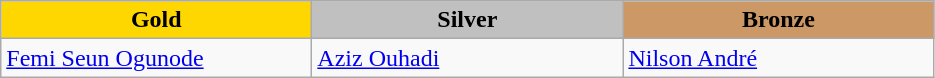<table class="wikitable" style="text-align:left">
<tr align="center">
<td width=200 bgcolor=gold><strong>Gold</strong></td>
<td width=200 bgcolor=silver><strong>Silver</strong></td>
<td width=200 bgcolor=CC9966><strong>Bronze</strong></td>
</tr>
<tr>
<td><a href='#'>Femi Seun Ogunode</a><br><em></em></td>
<td><a href='#'>Aziz Ouhadi</a><br><em></em></td>
<td><a href='#'>Nilson André</a><br><em></em></td>
</tr>
</table>
